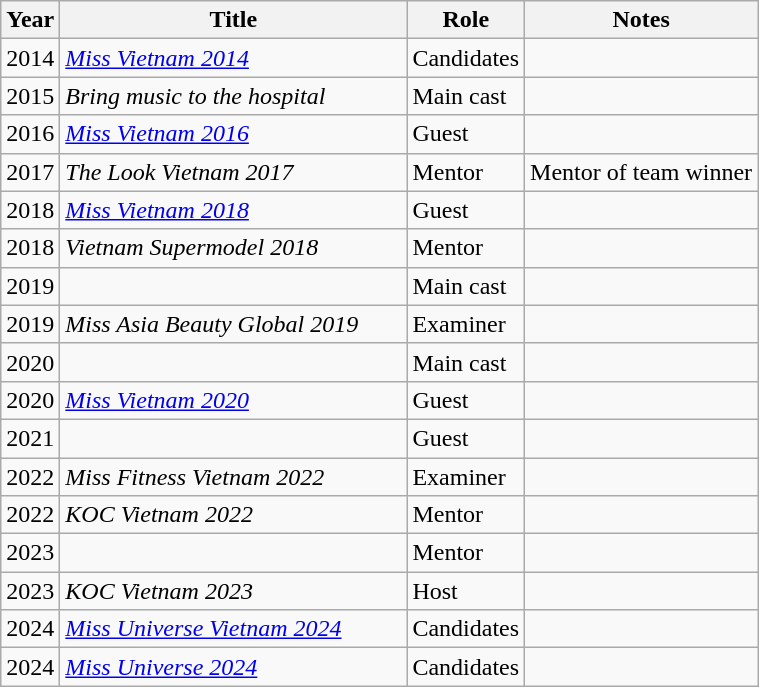<table class="wikitable sortable">
<tr>
<th scope="row">Year</th>
<th scope="row" style="width:14em;">Title</th>
<th scope="row">Role</th>
<th scope="row">Notes</th>
</tr>
<tr>
<td>2014</td>
<td><em><a href='#'>Miss Vietnam 2014</a></em></td>
<td>Candidates</td>
<td></td>
</tr>
<tr>
<td>2015</td>
<td><em>Bring music to the hospital</em></td>
<td>Main cast</td>
<td></td>
</tr>
<tr>
<td>2016</td>
<td><em><a href='#'>Miss Vietnam 2016</a></em></td>
<td>Guest</td>
<td></td>
</tr>
<tr>
<td>2017</td>
<td><em>The Look Vietnam 2017</em></td>
<td>Mentor</td>
<td>Mentor of team winner</td>
</tr>
<tr>
<td>2018</td>
<td><em><a href='#'>Miss Vietnam 2018</a></em></td>
<td>Guest</td>
<td></td>
</tr>
<tr>
<td>2018</td>
<td><em>Vietnam Supermodel 2018</em></td>
<td>Mentor</td>
<td></td>
</tr>
<tr>
<td>2019</td>
<td></td>
<td>Main cast</td>
<td></td>
</tr>
<tr>
<td>2019</td>
<td><em>Miss Asia Beauty Global 2019</em></td>
<td>Examiner</td>
<td></td>
</tr>
<tr>
<td>2020</td>
<td></td>
<td>Main cast</td>
<td></td>
</tr>
<tr>
<td>2020</td>
<td><em><a href='#'>Miss Vietnam 2020</a></em></td>
<td>Guest</td>
<td></td>
</tr>
<tr>
<td>2021</td>
<td></td>
<td>Guest</td>
<td></td>
</tr>
<tr>
<td>2022</td>
<td><em>Miss Fitness Vietnam 2022</em></td>
<td>Examiner</td>
<td></td>
</tr>
<tr>
<td>2022</td>
<td><em>KOC Vietnam 2022</em></td>
<td>Mentor</td>
<td></td>
</tr>
<tr>
<td>2023</td>
<td></td>
<td>Mentor</td>
<td></td>
</tr>
<tr>
<td>2023</td>
<td><em>KOC Vietnam 2023</em></td>
<td>Host</td>
<td></td>
</tr>
<tr>
<td>2024</td>
<td><em><a href='#'>Miss Universe Vietnam 2024</a></em></td>
<td>Candidates</td>
<td></td>
</tr>
<tr>
<td>2024</td>
<td><em><a href='#'>Miss Universe 2024</a></em></td>
<td>Candidates</td>
<td></td>
</tr>
</table>
